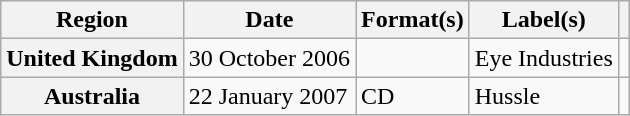<table class="wikitable plainrowheaders">
<tr>
<th scope="col">Region</th>
<th scope="col">Date</th>
<th scope="col">Format(s)</th>
<th scope="col">Label(s)</th>
<th scope="col"></th>
</tr>
<tr>
<th scope="row">United Kingdom</th>
<td>30 October 2006</td>
<td></td>
<td>Eye Industries</td>
<td></td>
</tr>
<tr>
<th scope="row">Australia</th>
<td>22 January 2007</td>
<td>CD</td>
<td>Hussle</td>
<td></td>
</tr>
</table>
